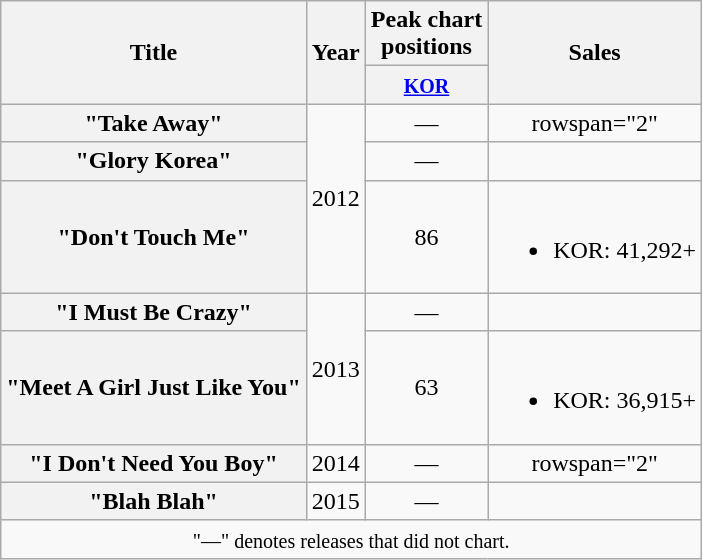<table class="wikitable plainrowheaders" style="text-align:center;">
<tr>
<th scope="col" rowspan="2">Title</th>
<th scope="col" rowspan="2">Year</th>
<th scope="col" colspan="1">Peak chart <br> positions</th>
<th scope="col" rowspan="2">Sales</th>
</tr>
<tr>
<th><small><a href='#'>KOR</a></small><br></th>
</tr>
<tr>
<th scope="row">"Take Away" </th>
<td rowspan="3">2012</td>
<td>—</td>
<td>rowspan="2" </td>
</tr>
<tr>
<th scope="row">"Glory Korea"</th>
<td>—</td>
</tr>
<tr>
<th scope="row">"Don't Touch Me" </th>
<td>86</td>
<td><br><ul><li>KOR: 41,292+</li></ul></td>
</tr>
<tr>
<th scope="row">"I Must Be Crazy" </th>
<td rowspan="2">2013</td>
<td>—</td>
<td></td>
</tr>
<tr>
<th scope="row">"Meet A Girl Just Like You" </th>
<td>63</td>
<td><br><ul><li>KOR: 36,915+</li></ul></td>
</tr>
<tr>
<th scope="row">"I Don't Need You Boy" </th>
<td>2014</td>
<td>—</td>
<td>rowspan="2" </td>
</tr>
<tr>
<th scope="row">"Blah Blah"</th>
<td>2015</td>
<td>—</td>
</tr>
<tr>
<td colspan="5" align="center"><small>"—" denotes releases that did not chart.</small></td>
</tr>
</table>
